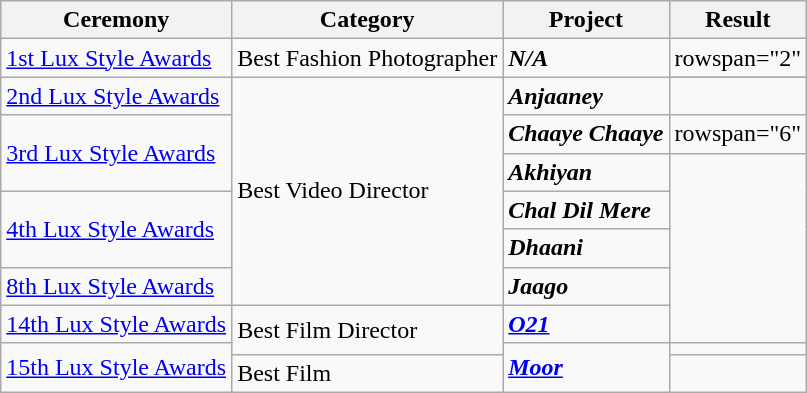<table class="wikitable style">
<tr>
<th>Ceremony</th>
<th>Category</th>
<th>Project</th>
<th>Result</th>
</tr>
<tr>
<td rowspan="2"><a href='#'>1st Lux Style Awards</a></td>
<td>Best Fashion Photographer</td>
<td rowspan="2"><strong><em>N/A</em></strong></td>
<td>rowspan="2"</td>
</tr>
<tr>
<td rowspan="7">Best Video Director</td>
</tr>
<tr>
<td><a href='#'>2nd Lux Style Awards</a></td>
<td><strong><em>Anjaaney</em></strong></td>
<td></td>
</tr>
<tr>
<td rowspan="2"><a href='#'>3rd Lux Style Awards</a></td>
<td><strong><em>Chaaye Chaaye</em></strong></td>
<td>rowspan="6" </td>
</tr>
<tr>
<td><strong><em>Akhiyan</em></strong></td>
</tr>
<tr>
<td rowspan="2"><a href='#'>4th Lux Style Awards</a></td>
<td><strong><em>Chal Dil Mere</em></strong></td>
</tr>
<tr>
<td><strong><em>Dhaani</em></strong></td>
</tr>
<tr>
<td><a href='#'>8th Lux Style Awards</a></td>
<td><strong><em>Jaago</em></strong></td>
</tr>
<tr>
<td><a href='#'>14th Lux Style Awards</a></td>
<td rowspan="2">Best Film Director</td>
<td><strong><em><a href='#'>O21</a></em></strong></td>
</tr>
<tr>
<td rowspan="2"><a href='#'>15th Lux Style Awards</a></td>
<td rowspan="2"><strong><em><a href='#'>Moor</a></em></strong></td>
<td></td>
</tr>
<tr>
<td>Best Film</td>
<td></td>
</tr>
</table>
